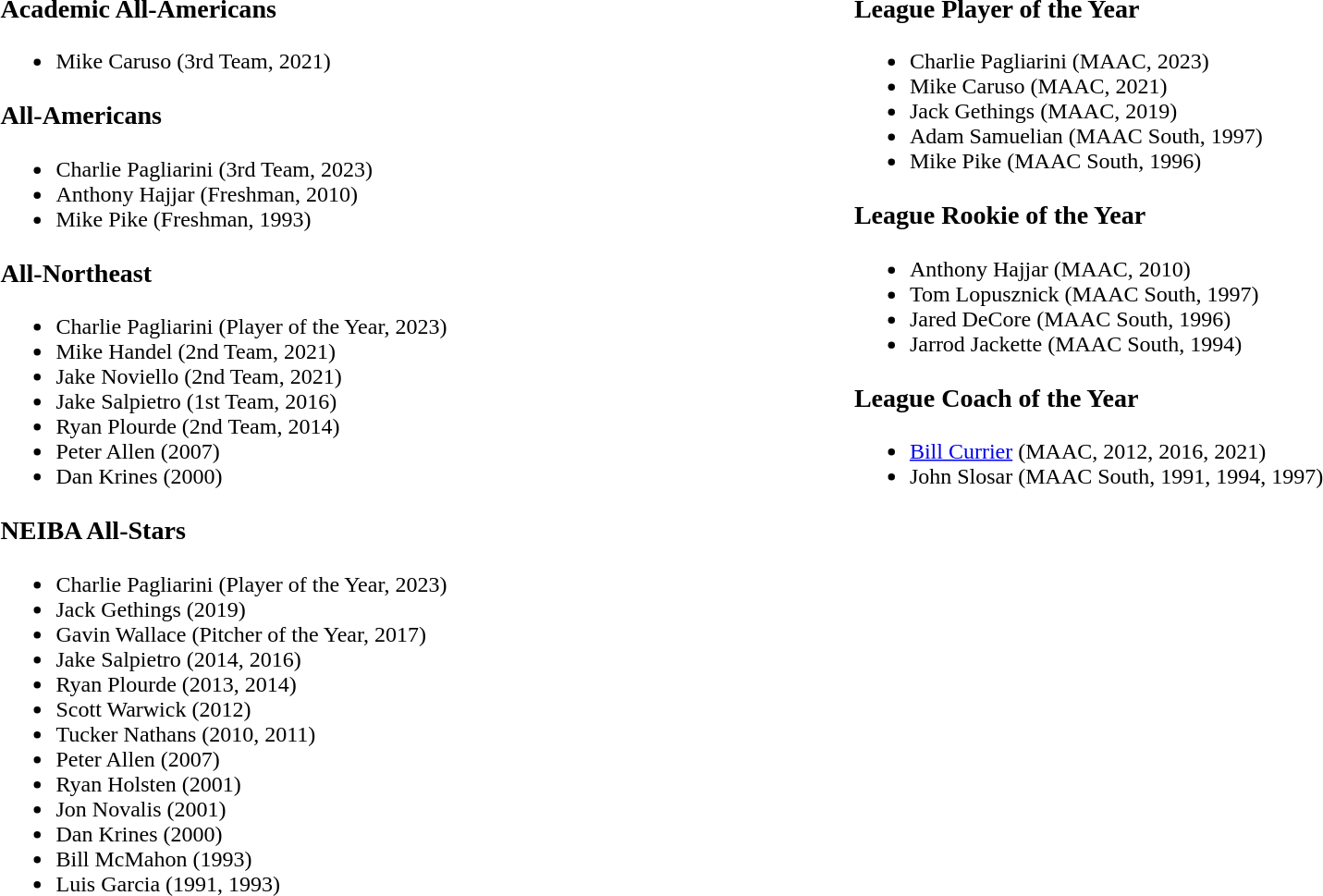<table width="100%">
<tr ---->
<td valign="top"><br><h3>Academic All-Americans</h3><ul><li>Mike Caruso (3rd Team, 2021)</li></ul><h3>All-Americans</h3><ul><li>Charlie Pagliarini (3rd Team, 2023)</li><li>Anthony Hajjar (Freshman, 2010)</li><li>Mike Pike (Freshman, 1993)</li></ul><h3>All-Northeast</h3><ul><li>Charlie Pagliarini (Player of the Year, 2023)</li><li>Mike Handel (2nd Team, 2021)</li><li>Jake Noviello (2nd Team, 2021)</li><li>Jake Salpietro (1st Team, 2016)</li><li>Ryan Plourde (2nd Team, 2014)</li><li>Peter Allen (2007)</li><li>Dan Krines (2000)</li></ul><h3>NEIBA All-Stars</h3><ul><li>Charlie Pagliarini (Player of the Year, 2023)</li><li>Jack Gethings (2019)</li><li>Gavin Wallace (Pitcher of the Year, 2017)</li><li>Jake Salpietro (2014, 2016)</li><li>Ryan Plourde (2013, 2014)</li><li>Scott Warwick (2012)</li><li>Tucker Nathans (2010, 2011)</li><li>Peter Allen (2007)</li><li>Ryan Holsten (2001)</li><li>Jon Novalis (2001)</li><li>Dan Krines (2000)</li><li>Bill McMahon (1993)</li><li>Luis Garcia (1991, 1993)</li></ul></td>
<td valign="top"><br><h3>League Player of the Year</h3><ul><li>Charlie Pagliarini (MAAC, 2023)</li><li>Mike Caruso (MAAC, 2021)</li><li>Jack Gethings (MAAC, 2019)</li><li>Adam Samuelian (MAAC South, 1997)</li><li>Mike Pike (MAAC South, 1996)</li></ul><h3>League Rookie of the Year</h3><ul><li>Anthony Hajjar (MAAC, 2010)</li><li>Tom Lopusznick (MAAC South, 1997)</li><li>Jared DeCore (MAAC South, 1996)</li><li>Jarrod Jackette (MAAC South, 1994)</li></ul><h3>League Coach of the Year</h3><ul><li><a href='#'>Bill Currier</a> (MAAC, 2012, 2016, 2021)</li><li>John Slosar (MAAC South, 1991, 1994, 1997)</li></ul></td>
</tr>
</table>
